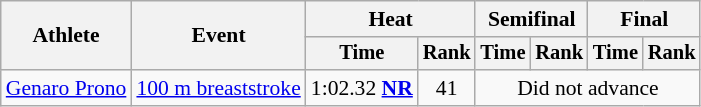<table class=wikitable style="font-size:90%">
<tr>
<th rowspan="2">Athlete</th>
<th rowspan="2">Event</th>
<th colspan="2">Heat</th>
<th colspan="2">Semifinal</th>
<th colspan="2">Final</th>
</tr>
<tr style="font-size:95%">
<th>Time</th>
<th>Rank</th>
<th>Time</th>
<th>Rank</th>
<th>Time</th>
<th>Rank</th>
</tr>
<tr align=center>
<td align=left><a href='#'>Genaro Prono</a></td>
<td align=left><a href='#'>100 m breaststroke</a></td>
<td>1:02.32 <strong><a href='#'>NR</a></strong></td>
<td>41</td>
<td colspan=4>Did not advance</td>
</tr>
</table>
